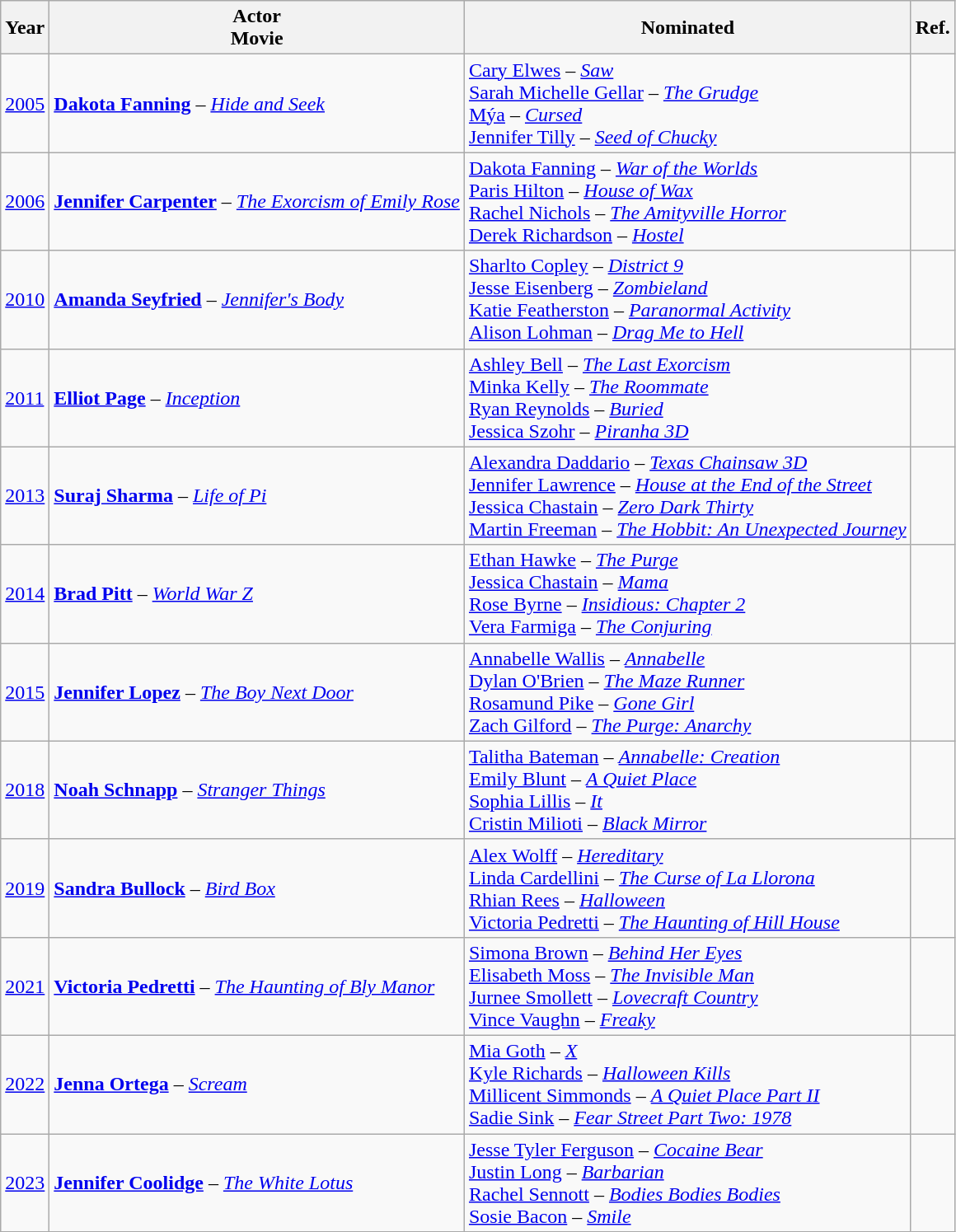<table class="wikitable">
<tr>
<th>Year</th>
<th>Actor <br> Movie</th>
<th>Nominated</th>
<th>Ref.</th>
</tr>
<tr>
<td><a href='#'>2005</a></td>
<td><strong><a href='#'>Dakota Fanning</a></strong> – <em><a href='#'>Hide and Seek</a></em></td>
<td><a href='#'>Cary Elwes</a> – <em><a href='#'>Saw</a></em> <br><a href='#'>Sarah Michelle Gellar</a> – <em><a href='#'>The Grudge</a></em> <br><a href='#'>Mýa</a> – <em><a href='#'>Cursed</a></em> <br><a href='#'>Jennifer Tilly</a> – <em><a href='#'>Seed of Chucky</a></em></td>
<td></td>
</tr>
<tr>
<td><a href='#'>2006</a></td>
<td><strong><a href='#'>Jennifer Carpenter</a></strong> – <em><a href='#'>The Exorcism of Emily Rose</a></em></td>
<td><a href='#'>Dakota Fanning</a> – <em><a href='#'>War of the Worlds</a></em> <br><a href='#'>Paris Hilton</a> – <em><a href='#'>House of Wax</a></em> <br><a href='#'>Rachel Nichols</a> – <em><a href='#'>The Amityville Horror</a></em> <br><a href='#'>Derek Richardson</a> – <em><a href='#'>Hostel</a></em></td>
<td></td>
</tr>
<tr>
<td><a href='#'>2010</a></td>
<td><strong><a href='#'>Amanda Seyfried</a></strong> – <em><a href='#'>Jennifer's Body</a></em></td>
<td><a href='#'>Sharlto Copley</a> – <em><a href='#'>District 9</a></em> <br><a href='#'>Jesse Eisenberg</a> – <em><a href='#'>Zombieland</a></em> <br><a href='#'>Katie Featherston</a> – <em><a href='#'>Paranormal Activity</a></em> <br><a href='#'>Alison Lohman</a> – <em><a href='#'>Drag Me to Hell</a></em></td>
<td></td>
</tr>
<tr>
<td><a href='#'>2011</a></td>
<td><strong><a href='#'>Elliot Page</a></strong> – <em><a href='#'>Inception</a></em></td>
<td><a href='#'>Ashley Bell</a> – <em><a href='#'>The Last Exorcism</a></em> <br><a href='#'>Minka Kelly</a> – <em><a href='#'>The Roommate</a></em> <br><a href='#'>Ryan Reynolds</a> – <em><a href='#'>Buried</a></em> <br><a href='#'>Jessica Szohr</a> – <em><a href='#'>Piranha 3D</a></em></td>
<td></td>
</tr>
<tr>
<td><a href='#'>2013</a></td>
<td><strong><a href='#'>Suraj Sharma</a></strong> – <em><a href='#'>Life of Pi</a></em></td>
<td><a href='#'>Alexandra Daddario</a> – <em><a href='#'>Texas Chainsaw 3D</a></em> <br><a href='#'>Jennifer Lawrence</a> – <em><a href='#'>House at the End of the Street</a></em> <br><a href='#'>Jessica Chastain</a> – <em><a href='#'>Zero Dark Thirty</a></em> <br><a href='#'>Martin Freeman</a> – <em><a href='#'>The Hobbit: An Unexpected Journey</a></em></td>
<td></td>
</tr>
<tr>
<td><a href='#'>2014</a></td>
<td><strong><a href='#'>Brad Pitt</a></strong> – <em><a href='#'>World War Z</a></em></td>
<td><a href='#'>Ethan Hawke</a> – <em><a href='#'>The Purge</a></em> <br><a href='#'>Jessica Chastain</a> – <em><a href='#'>Mama</a></em> <br><a href='#'>Rose Byrne</a> – <em><a href='#'>Insidious: Chapter 2</a></em> <br><a href='#'>Vera Farmiga</a> – <em><a href='#'>The Conjuring</a></em></td>
<td></td>
</tr>
<tr>
<td><a href='#'>2015</a></td>
<td><strong><a href='#'>Jennifer Lopez</a></strong> – <em><a href='#'>The Boy Next Door</a></em></td>
<td><a href='#'>Annabelle Wallis</a> – <em><a href='#'>Annabelle</a></em> <br><a href='#'>Dylan O'Brien</a> – <em><a href='#'>The Maze Runner</a></em> <br><a href='#'>Rosamund Pike</a> – <em><a href='#'>Gone Girl</a></em> <br><a href='#'>Zach Gilford</a> – <em><a href='#'>The Purge: Anarchy</a></em></td>
<td></td>
</tr>
<tr>
<td><a href='#'>2018</a></td>
<td><strong><a href='#'>Noah Schnapp</a></strong> – <em><a href='#'>Stranger Things</a></em></td>
<td><a href='#'>Talitha Bateman</a> – <em><a href='#'>Annabelle: Creation</a></em> <br><a href='#'>Emily Blunt</a> – <em><a href='#'>A Quiet Place</a></em> <br><a href='#'>Sophia Lillis</a> – <em><a href='#'>It</a></em> <br><a href='#'>Cristin Milioti</a> – <em><a href='#'>Black Mirror</a></em></td>
<td></td>
</tr>
<tr>
<td><a href='#'>2019</a></td>
<td><strong><a href='#'>Sandra Bullock</a></strong> – <em><a href='#'>Bird Box</a></em></td>
<td><a href='#'>Alex Wolff</a> – <em><a href='#'>Hereditary</a></em> <br><a href='#'>Linda Cardellini</a> – <em><a href='#'>The Curse of La Llorona</a></em> <br><a href='#'>Rhian Rees</a> – <em><a href='#'>Halloween</a></em> <br><a href='#'>Victoria Pedretti</a> – <em><a href='#'>The Haunting of Hill House</a></em></td>
<td></td>
</tr>
<tr>
<td><a href='#'>2021</a></td>
<td><strong><a href='#'>Victoria Pedretti</a></strong> – <em><a href='#'>The Haunting of Bly Manor</a></em></td>
<td><a href='#'>Simona Brown</a> – <em><a href='#'>Behind Her Eyes</a></em> <br><a href='#'>Elisabeth Moss</a> – <em><a href='#'>The Invisible Man</a></em> <br><a href='#'>Jurnee Smollett</a> – <em><a href='#'>Lovecraft Country</a></em> <br><a href='#'>Vince Vaughn</a> – <em><a href='#'>Freaky</a></em></td>
<td></td>
</tr>
<tr>
<td><a href='#'>2022</a></td>
<td><strong><a href='#'>Jenna Ortega</a></strong> – <em><a href='#'>Scream</a></em></td>
<td><a href='#'>Mia Goth</a> – <em><a href='#'>X</a></em><br><a href='#'>Kyle Richards</a> – <em><a href='#'>Halloween Kills</a></em><br><a href='#'>Millicent Simmonds</a> – <em><a href='#'>A Quiet Place Part II</a></em><br><a href='#'>Sadie Sink</a> – <em><a href='#'>Fear Street Part Two: 1978</a></em></td>
<td></td>
</tr>
<tr>
<td><a href='#'>2023</a></td>
<td><strong><a href='#'>Jennifer Coolidge</a></strong> – <em><a href='#'>The White Lotus</a></em></td>
<td><a href='#'>Jesse Tyler Ferguson</a> – <em><a href='#'>Cocaine Bear</a></em><br><a href='#'>Justin Long</a> – <em><a href='#'>Barbarian</a></em><br><a href='#'>Rachel Sennott</a> – <em><a href='#'>Bodies Bodies Bodies</a></em><br><a href='#'>Sosie Bacon</a> – <em><a href='#'>Smile</a></em></td>
<td></td>
</tr>
</table>
